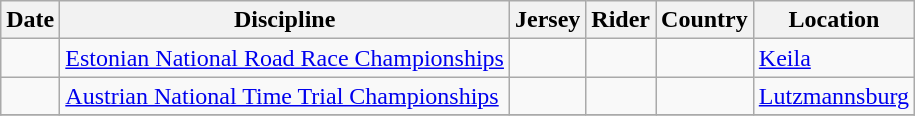<table class="wikitable">
<tr>
<th>Date</th>
<th>Discipline</th>
<th>Jersey</th>
<th>Rider</th>
<th>Country</th>
<th>Location</th>
</tr>
<tr>
<td></td>
<td><a href='#'>Estonian National Road Race Championships</a></td>
<td></td>
<td></td>
<td></td>
<td><a href='#'>Keila</a></td>
</tr>
<tr>
<td></td>
<td><a href='#'>Austrian National Time Trial Championships</a></td>
<td></td>
<td></td>
<td></td>
<td><a href='#'>Lutzmannsburg</a></td>
</tr>
<tr>
</tr>
</table>
